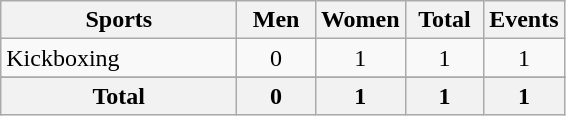<table class="wikitable sortable" style="text-align:center;">
<tr>
<th width=150>Sports</th>
<th width=45>Men</th>
<th width=45>Women</th>
<th width=45>Total</th>
<th width=45>Events</th>
</tr>
<tr>
<td align=left>Kickboxing</td>
<td>0</td>
<td>1</td>
<td>1</td>
<td>1</td>
</tr>
<tr>
</tr>
<tr class="sortbottom">
<th>Total</th>
<th>0</th>
<th>1</th>
<th>1</th>
<th>1</th>
</tr>
</table>
